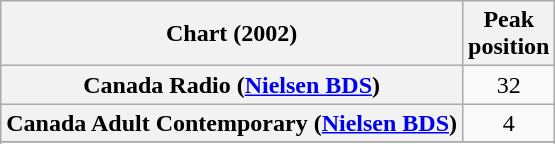<table class="wikitable sortable plainrowheaders" style="text-align:center">
<tr>
<th scope="col">Chart (2002)</th>
<th scope="col">Peak<br>position</th>
</tr>
<tr>
<th scope="row">Canada Radio (<a href='#'>Nielsen BDS</a>)</th>
<td>32</td>
</tr>
<tr>
<th scope="row">Canada Adult Contemporary (<a href='#'>Nielsen BDS</a>)</th>
<td>4</td>
</tr>
<tr>
</tr>
<tr>
</tr>
</table>
